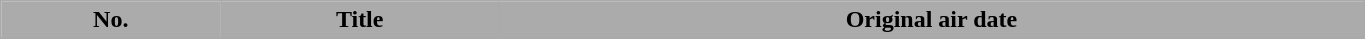<table class="wikitable plainrowheaders" style="width:72%;">
<tr>
<th style="background-color: #ABABAB; color: #000000;">No.</th>
<th style="background-color: #ABABAB; color: #000000;">Title</th>
<th style="background-color: #ABABAB; color: #000000;">Original air date</th>
</tr>
<tr>
</tr>
</table>
